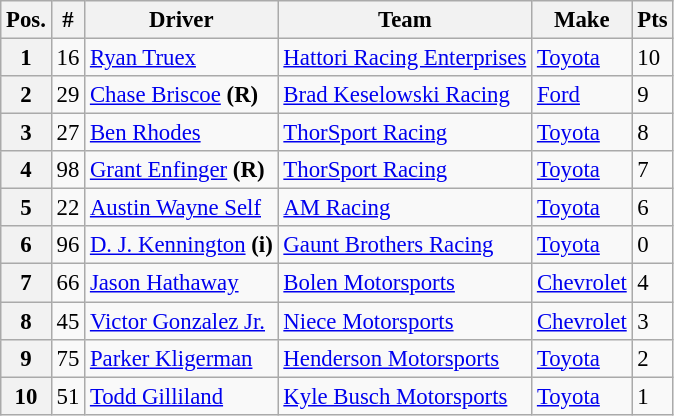<table class="wikitable" style="font-size:95%">
<tr>
<th>Pos.</th>
<th>#</th>
<th>Driver</th>
<th>Team</th>
<th>Make</th>
<th>Pts</th>
</tr>
<tr>
<th>1</th>
<td>16</td>
<td><a href='#'>Ryan Truex</a></td>
<td><a href='#'>Hattori Racing Enterprises</a></td>
<td><a href='#'>Toyota</a></td>
<td>10</td>
</tr>
<tr>
<th>2</th>
<td>29</td>
<td><a href='#'>Chase Briscoe</a> <strong>(R)</strong></td>
<td><a href='#'>Brad Keselowski Racing</a></td>
<td><a href='#'>Ford</a></td>
<td>9</td>
</tr>
<tr>
<th>3</th>
<td>27</td>
<td><a href='#'>Ben Rhodes</a></td>
<td><a href='#'>ThorSport Racing</a></td>
<td><a href='#'>Toyota</a></td>
<td>8</td>
</tr>
<tr>
<th>4</th>
<td>98</td>
<td><a href='#'>Grant Enfinger</a> <strong>(R)</strong></td>
<td><a href='#'>ThorSport Racing</a></td>
<td><a href='#'>Toyota</a></td>
<td>7</td>
</tr>
<tr>
<th>5</th>
<td>22</td>
<td><a href='#'>Austin Wayne Self</a></td>
<td><a href='#'>AM Racing</a></td>
<td><a href='#'>Toyota</a></td>
<td>6</td>
</tr>
<tr>
<th>6</th>
<td>96</td>
<td><a href='#'>D. J. Kennington</a> <strong>(i)</strong></td>
<td><a href='#'>Gaunt Brothers Racing</a></td>
<td><a href='#'>Toyota</a></td>
<td>0</td>
</tr>
<tr>
<th>7</th>
<td>66</td>
<td><a href='#'>Jason Hathaway</a></td>
<td><a href='#'>Bolen Motorsports</a></td>
<td><a href='#'>Chevrolet</a></td>
<td>4</td>
</tr>
<tr>
<th>8</th>
<td>45</td>
<td><a href='#'>Victor Gonzalez Jr.</a></td>
<td><a href='#'>Niece Motorsports</a></td>
<td><a href='#'>Chevrolet</a></td>
<td>3</td>
</tr>
<tr>
<th>9</th>
<td>75</td>
<td><a href='#'>Parker Kligerman</a></td>
<td><a href='#'>Henderson Motorsports</a></td>
<td><a href='#'>Toyota</a></td>
<td>2</td>
</tr>
<tr>
<th>10</th>
<td>51</td>
<td><a href='#'>Todd Gilliland</a></td>
<td><a href='#'>Kyle Busch Motorsports</a></td>
<td><a href='#'>Toyota</a></td>
<td>1</td>
</tr>
</table>
